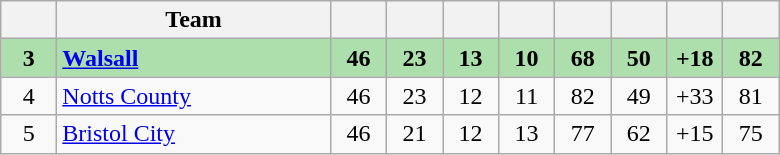<table class="wikitable" style="text-align:center">
<tr>
<th width="30"></th>
<th width="175">Team</th>
<th width="30"></th>
<th width="30"></th>
<th width="30"></th>
<th width="30"></th>
<th width="30"></th>
<th width="30"></th>
<th width="30"></th>
<th width="30"></th>
</tr>
<tr bgcolor=#ADDFAD>
<td><strong>3</strong></td>
<td align=left><strong><a href='#'>Walsall</a></strong></td>
<td><strong>46</strong></td>
<td><strong>23</strong></td>
<td><strong>13</strong></td>
<td><strong>10</strong></td>
<td><strong>68</strong></td>
<td><strong>50</strong></td>
<td><strong>+18</strong></td>
<td><strong>82</strong></td>
</tr>
<tr>
<td>4</td>
<td align=left><a href='#'>Notts County</a></td>
<td>46</td>
<td>23</td>
<td>12</td>
<td>11</td>
<td>82</td>
<td>49</td>
<td>+33</td>
<td>81</td>
</tr>
<tr>
<td>5</td>
<td align=left><a href='#'>Bristol City</a></td>
<td>46</td>
<td>21</td>
<td>12</td>
<td>13</td>
<td>77</td>
<td>62</td>
<td>+15</td>
<td>75</td>
</tr>
</table>
